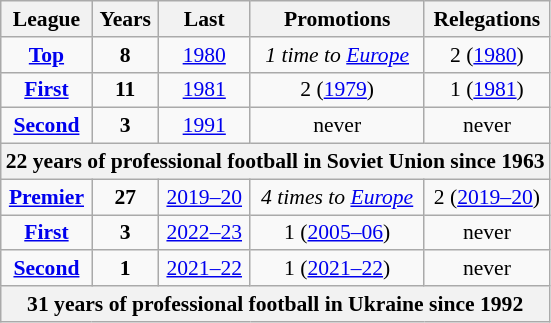<table class="wikitable sortable" style="font-size:90%; text-align: center;">
<tr>
<th>League</th>
<th>Years</th>
<th>Last</th>
<th>Promotions</th>
<th>Relegations</th>
</tr>
<tr>
<td align=center><strong><a href='#'>Top</a></strong></td>
<td><strong>8</strong></td>
<td><a href='#'>1980</a></td>
<td><em>1 time to <a href='#'>Europe</a></em></td>
<td> 2 (<a href='#'>1980</a>)</td>
</tr>
<tr>
<td align=center><strong><a href='#'>First</a></strong></td>
<td><strong>11</strong></td>
<td><a href='#'>1981</a></td>
<td> 2 (<a href='#'>1979</a>)</td>
<td> 1 (<a href='#'>1981</a>)</td>
</tr>
<tr>
<td align=center><strong><a href='#'>Second</a></strong></td>
<td><strong>3</strong></td>
<td><a href='#'>1991</a></td>
<td>never</td>
<td>never</td>
</tr>
<tr>
<th colspan=5>22 years of professional football in Soviet Union since 1963</th>
</tr>
<tr>
<td align=center><strong><a href='#'>Premier</a></strong></td>
<td><strong>27</strong></td>
<td><a href='#'>2019–20</a></td>
<td><em>4 times to <a href='#'>Europe</a></em></td>
<td> 2 (<a href='#'>2019–20</a>)</td>
</tr>
<tr>
<td align=center><strong><a href='#'>First</a></strong></td>
<td><strong>3</strong></td>
<td><a href='#'>2022–23</a></td>
<td> 1 (<a href='#'>2005–06</a>)</td>
<td>never</td>
</tr>
<tr>
<td align=center><strong><a href='#'>Second</a></strong></td>
<td><strong>1</strong></td>
<td><a href='#'>2021–22</a></td>
<td> 1 (<a href='#'>2021–22</a>)</td>
<td>never</td>
</tr>
<tr>
<th colspan=5>31 years of professional football in Ukraine since 1992</th>
</tr>
</table>
